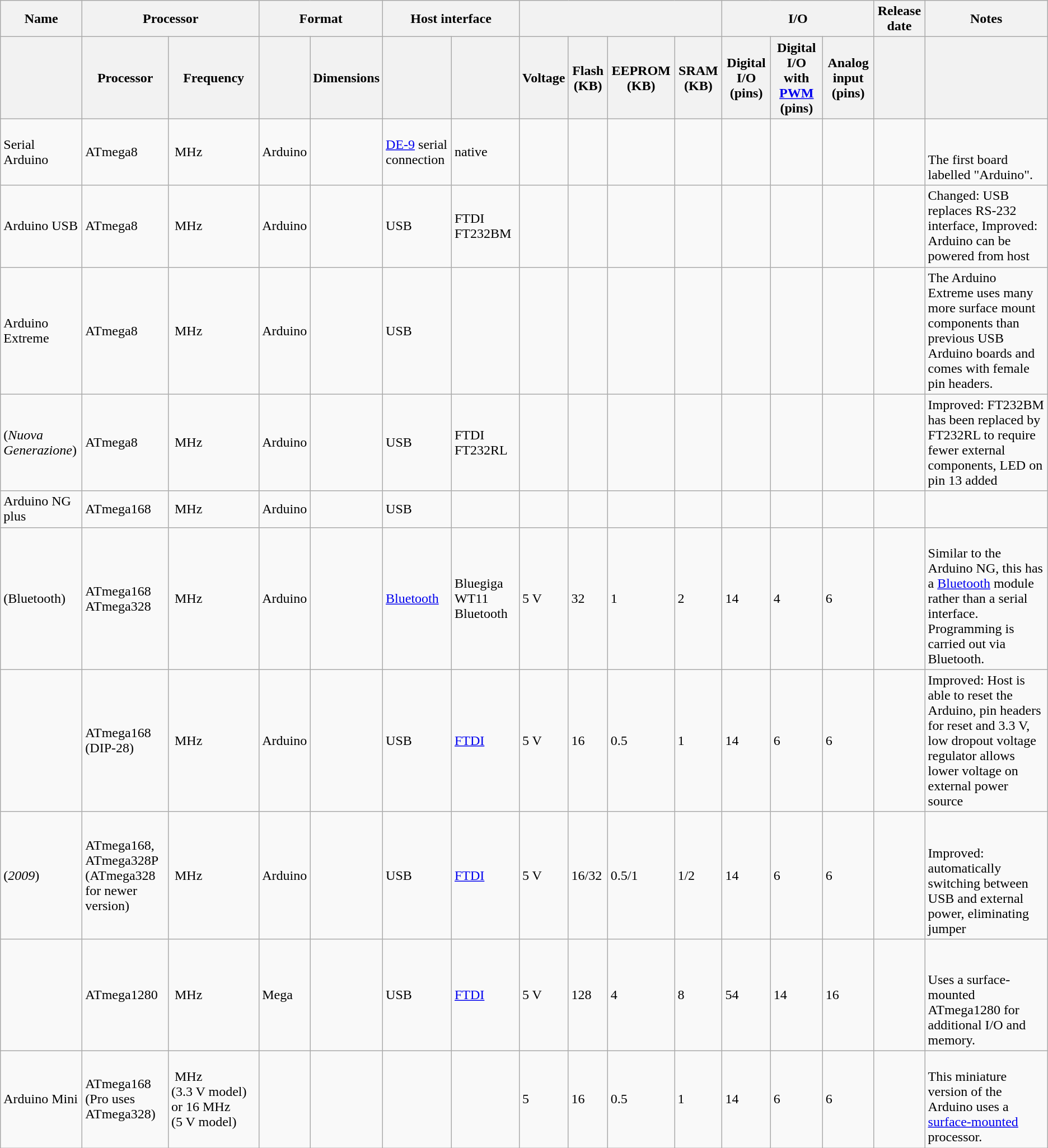<table class="wikitable sortable">
<tr>
<th>Name</th>
<th colspan=2>Processor</th>
<th colspan=2>Format</th>
<th colspan=2>Host interface</th>
<th colspan=4></th>
<th colspan=3>I/O</th>
<th scope="col">Release date</th>
<th>Notes</th>
</tr>
<tr>
<th></th>
<th scope="col">Processor</th>
<th scope="col">Frequency</th>
<th></th>
<th scope="col">Dimensions </th>
<th scope="col"></th>
<th scope="col"></th>
<th scope="col">Voltage</th>
<th scope="col">Flash (KB)</th>
<th scope="col">EEPROM (KB)</th>
<th scope="col">SRAM (KB)</th>
<th scope="col">Digital I/O (pins)</th>
<th scope="col">Digital I/O with <a href='#'>PWM</a> (pins)</th>
<th scope="col">Analog input (pins)</th>
<th></th>
<th></th>
</tr>
<tr>
<td>Serial Arduino</td>
<td>ATmega8</td>
<td> MHz</td>
<td>Arduino</td>
<td></td>
<td><a href='#'>DE-9</a> serial connection</td>
<td>native</td>
<td></td>
<td></td>
<td></td>
<td></td>
<td></td>
<td></td>
<td></td>
<td></td>
<td><br><br>The first board labelled "Arduino".</td>
</tr>
<tr>
<td>Arduino USB</td>
<td>ATmega8</td>
<td> MHz</td>
<td>Arduino</td>
<td></td>
<td>USB</td>
<td>FTDI FT232BM</td>
<td></td>
<td></td>
<td></td>
<td></td>
<td></td>
<td></td>
<td></td>
<td></td>
<td>Changed: USB replaces RS-232 interface, Improved: Arduino can be powered from host</td>
</tr>
<tr>
<td>Arduino Extreme</td>
<td>ATmega8</td>
<td> MHz</td>
<td>Arduino</td>
<td></td>
<td>USB</td>
<td></td>
<td></td>
<td></td>
<td></td>
<td></td>
<td></td>
<td></td>
<td></td>
<td></td>
<td>The Arduino Extreme uses many more surface mount components than previous USB Arduino boards and comes with female pin headers.</td>
</tr>
<tr>
<td> (<em>Nuova Generazione</em>)</td>
<td>ATmega8</td>
<td> MHz</td>
<td>Arduino</td>
<td></td>
<td>USB</td>
<td>FTDI FT232RL</td>
<td></td>
<td></td>
<td></td>
<td></td>
<td></td>
<td></td>
<td></td>
<td></td>
<td>Improved: FT232BM has been replaced by FT232RL to require fewer external components, LED on pin 13 added</td>
</tr>
<tr>
<td>Arduino NG plus</td>
<td>ATmega168</td>
<td> MHz</td>
<td>Arduino</td>
<td></td>
<td>USB</td>
<td></td>
<td></td>
<td></td>
<td></td>
<td></td>
<td></td>
<td></td>
<td></td>
<td></td>
<td></td>
</tr>
<tr>
<td> (Bluetooth)</td>
<td>ATmega168<br> ATmega328</td>
<td> MHz</td>
<td>Arduino</td>
<td></td>
<td><a href='#'>Bluetooth</a></td>
<td>Bluegiga WT11 Bluetooth</td>
<td>5 V</td>
<td>32</td>
<td>1</td>
<td>2</td>
<td>14</td>
<td>4</td>
<td>6</td>
<td></td>
<td><br>Similar to the Arduino NG, this has a <a href='#'>Bluetooth</a> module rather than a serial interface. Programming is carried out via Bluetooth.</td>
</tr>
<tr>
<td></td>
<td>ATmega168 (DIP-28)</td>
<td> MHz</td>
<td>Arduino</td>
<td></td>
<td>USB</td>
<td><a href='#'>FTDI</a></td>
<td>5 V</td>
<td>16</td>
<td>0.5</td>
<td>1</td>
<td>14</td>
<td>6</td>
<td>6</td>
<td></td>
<td>Improved: Host is able to reset the Arduino, pin headers for reset and 3.3 V, low dropout voltage regulator allows lower voltage on external power source</td>
</tr>
<tr>
<td> (<em>2009</em>)</td>
<td>ATmega168, ATmega328P<br> (ATmega328 for newer version)</td>
<td> MHz</td>
<td>Arduino</td>
<td></td>
<td>USB</td>
<td><a href='#'>FTDI</a></td>
<td>5 V</td>
<td>16/32</td>
<td>0.5/1</td>
<td>1/2</td>
<td>14</td>
<td>6</td>
<td>6</td>
<td></td>
<td><br><br>Improved: automatically switching between USB and external power, eliminating jumper</td>
</tr>
<tr>
<td></td>
<td>ATmega1280</td>
<td> MHz</td>
<td>Mega</td>
<td></td>
<td>USB</td>
<td><a href='#'>FTDI</a></td>
<td>5 V</td>
<td>128</td>
<td>4</td>
<td>8</td>
<td>54</td>
<td>14</td>
<td>16</td>
<td></td>
<td><br><br>Uses a surface-mounted ATmega1280 for additional I/O and memory.</td>
</tr>
<tr>
<td>Arduino Mini</td>
<td>ATmega168 (Pro uses ATmega328)</td>
<td> MHz (3.3 V model) or 16 MHz (5 V model)</td>
<td></td>
<td></td>
<td></td>
<td></td>
<td>5</td>
<td>16</td>
<td>0.5</td>
<td>1</td>
<td>14</td>
<td>6</td>
<td>6</td>
<td></td>
<td><br>This miniature version of the Arduino uses a <a href='#'>surface-mounted</a> processor.</td>
</tr>
</table>
